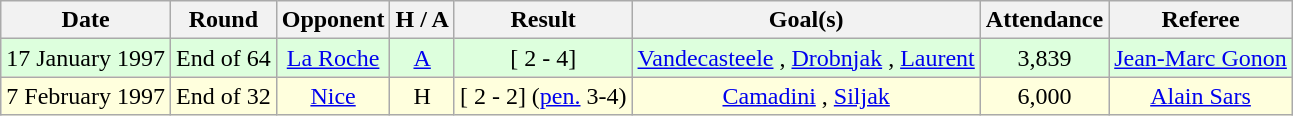<table class="wikitable" style="text-align:center">
<tr>
<th class="wikitable">Date</th>
<th>Round</th>
<th>Opponent</th>
<th>H / A</th>
<th>Result</th>
<th>Goal(s)</th>
<th>Attendance</th>
<th>Referee</th>
</tr>
<tr style="background:#dfd;">
<td>17 January 1997</td>
<td>End of 64</td>
<td><a href='#'>La Roche</a></td>
<td><a href='#'>A</a></td>
<td>[ 2 - 4]</td>
<td><a href='#'>Vandecasteele</a> , <a href='#'>Drobnjak</a> , <a href='#'>Laurent</a> </td>
<td>3,839</td>
<td><a href='#'>Jean-Marc Gonon</a></td>
</tr>
<tr style="background:#ffd;">
<td>7 February 1997</td>
<td>End of 32</td>
<td><a href='#'>Nice</a></td>
<td>H</td>
<td>[ 2 - 2] (<a href='#'>pen.</a> 3-4)</td>
<td><a href='#'>Camadini</a> , <a href='#'>Siljak</a> </td>
<td>6,000</td>
<td><a href='#'>Alain Sars</a></td>
</tr>
</table>
